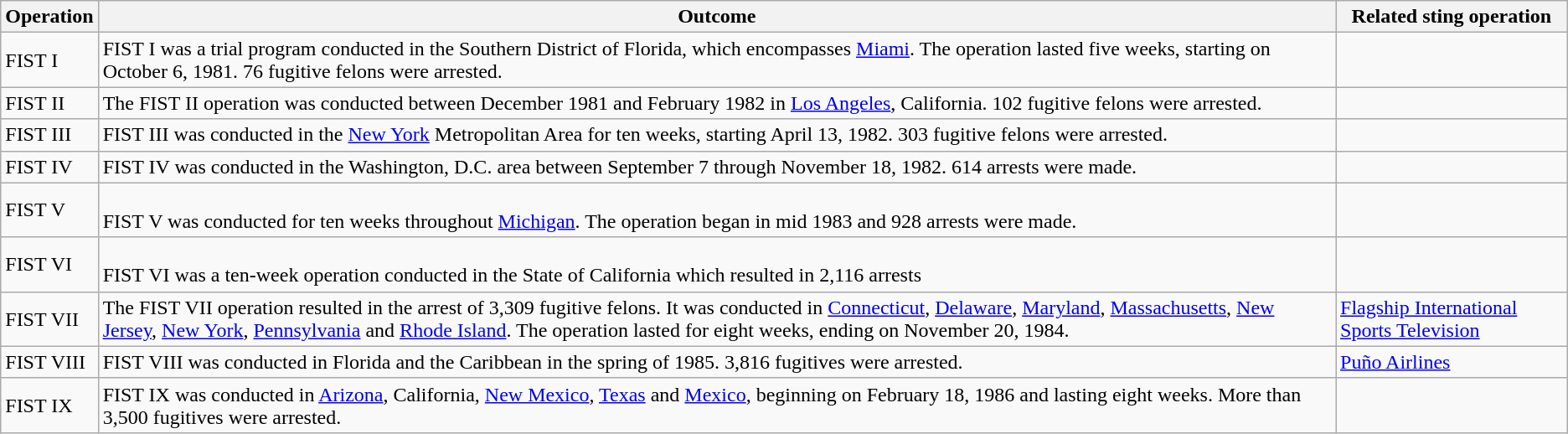<table class="wikitable" border="1">
<tr>
<th>Operation</th>
<th>Outcome</th>
<th>Related sting operation</th>
</tr>
<tr>
<td>FIST I</td>
<td>FIST I was a trial program conducted in the Southern District of Florida, which encompasses <a href='#'>Miami</a>.  The operation lasted five weeks, starting on October 6, 1981. 76 fugitive felons were arrested.</td>
<td></td>
</tr>
<tr>
<td>FIST II</td>
<td>The FIST II operation was conducted between December 1981 and February 1982 in <a href='#'>Los Angeles</a>, California.  102 fugitive felons were arrested.</td>
<td></td>
</tr>
<tr>
<td>FIST III</td>
<td>FIST III was conducted in the <a href='#'>New York</a> Metropolitan Area for ten weeks, starting April 13, 1982.  303 fugitive felons were arrested.</td>
<td></td>
</tr>
<tr>
<td>FIST IV</td>
<td>FIST IV was conducted in the Washington, D.C. area between September 7 through November 18, 1982. 614 arrests were made.</td>
<td></td>
</tr>
<tr>
<td>FIST V</td>
<td><br>FIST V was conducted for ten weeks throughout <a href='#'>Michigan</a>. The operation began in mid 1983 and 928 arrests were made.</td>
<td></td>
</tr>
<tr>
<td>FIST VI</td>
<td><br>FIST VI was a ten-week operation conducted in the State of California which resulted in 2,116 arrests</td>
<td></td>
</tr>
<tr>
<td>FIST VII</td>
<td>The FIST VII operation resulted in the arrest of 3,309 fugitive felons. It was conducted in <a href='#'>Connecticut</a>, <a href='#'>Delaware</a>, <a href='#'>Maryland</a>, <a href='#'>Massachusetts</a>, <a href='#'>New Jersey</a>, <a href='#'>New York</a>, <a href='#'>Pennsylvania</a> and <a href='#'>Rhode Island</a>.  The operation lasted for eight weeks, ending on November 20, 1984.</td>
<td><a href='#'>Flagship International Sports Television</a></td>
</tr>
<tr>
<td>FIST VIII</td>
<td>FIST VIII was conducted in Florida and the Caribbean in the spring of 1985. 3,816 fugitives were arrested.</td>
<td><a href='#'>Puño Airlines</a></td>
</tr>
<tr>
<td>FIST IX</td>
<td>FIST IX was conducted in <a href='#'>Arizona</a>, California, <a href='#'>New Mexico</a>, <a href='#'>Texas</a> and <a href='#'>Mexico</a>, beginning on February 18, 1986 and lasting eight weeks. More than 3,500 fugitives were arrested.</td>
<td></td>
</tr>
</table>
